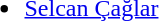<table>
<tr valign="top">
<td><br><ul><li> <a href='#'>Selcan Çağlar</a></li></ul></td>
</tr>
</table>
